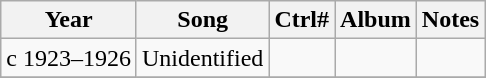<table class="wikitable">
<tr>
<th>Year</th>
<th>Song</th>
<th>Ctrl#</th>
<th>Album</th>
<th>Notes</th>
</tr>
<tr>
<td rowspan=1>c 1923–1926</td>
<td>Unidentified</td>
<td></td>
<td></td>
<td></td>
</tr>
<tr>
</tr>
</table>
